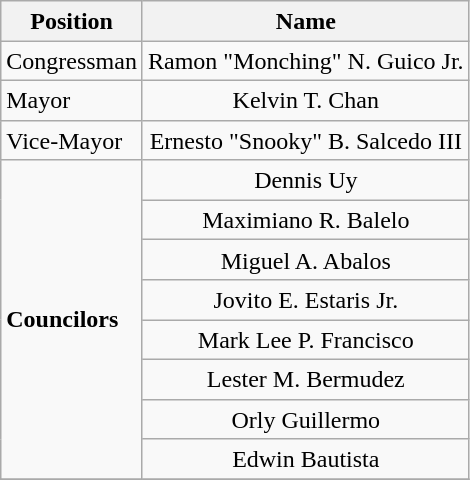<table class="wikitable" style="line-height:1.20em; font-size:100%;">
<tr>
<th>Position</th>
<th>Name</th>
</tr>
<tr>
<td>Congressman</td>
<td style="text-align:center;">Ramon "Monching" N. Guico Jr.</td>
</tr>
<tr>
<td>Mayor</td>
<td style="text-align:center;">Kelvin T. Chan</td>
</tr>
<tr>
<td>Vice-Mayor</td>
<td style="text-align:center;">Ernesto "Snooky" B. Salcedo III</td>
</tr>
<tr>
<td rowspan=8><strong>Councilors</strong></td>
<td style="text-align:center;">Dennis Uy</td>
</tr>
<tr>
<td style="text-align:center;">Maximiano R. Balelo</td>
</tr>
<tr>
<td style="text-align:center;">Miguel A. Abalos</td>
</tr>
<tr>
<td style="text-align:center;">Jovito E. Estaris Jr.</td>
</tr>
<tr>
<td style="text-align:center;">Mark Lee P. Francisco</td>
</tr>
<tr>
<td style="text-align:center;">Lester M. Bermudez</td>
</tr>
<tr>
<td style="text-align:center;">Orly Guillermo</td>
</tr>
<tr>
<td style="text-align:center;">Edwin Bautista</td>
</tr>
<tr>
</tr>
</table>
